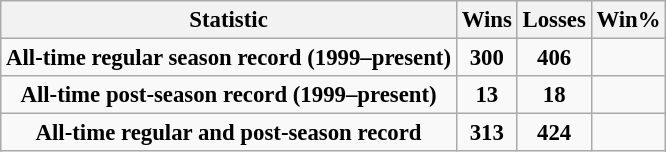<table class="wikitable" style="text-align:center; font-size:95%">
<tr>
<th>Statistic</th>
<th>Wins</th>
<th>Losses</th>
<th>Win%</th>
</tr>
<tr>
<td><strong>All-time regular season record (1999–present)</strong></td>
<td><strong>300</strong></td>
<td><strong>406</strong></td>
<td><strong></strong></td>
</tr>
<tr>
<td><strong>All-time post-season record (1999–present)</strong></td>
<td><strong>13</strong></td>
<td><strong>18</strong></td>
<td><strong></strong></td>
</tr>
<tr>
<td><strong>All-time regular and post-season record</strong></td>
<td><strong>313</strong></td>
<td><strong>424</strong></td>
<td><strong></strong></td>
</tr>
</table>
